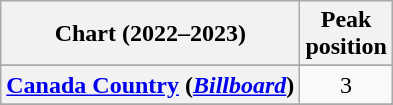<table class="wikitable sortable plainrowheaders" style="text-align:center">
<tr>
<th scope="col">Chart (2022–2023)</th>
<th scope="col">Peak<br>position</th>
</tr>
<tr>
</tr>
<tr>
<th scope="row"><a href='#'>Canada Country</a> (<em><a href='#'>Billboard</a></em>)</th>
<td>3</td>
</tr>
<tr>
</tr>
<tr>
</tr>
<tr>
</tr>
</table>
